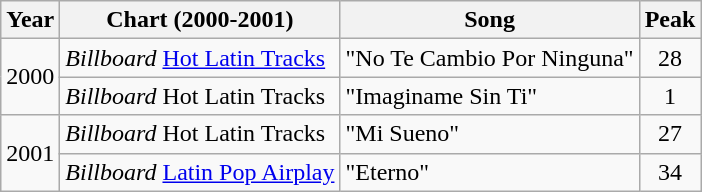<table class="wikitable">
<tr>
<th>Year</th>
<th>Chart (2000-2001)</th>
<th>Song</th>
<th>Peak</th>
</tr>
<tr>
<td rowspan="2">2000</td>
<td><em>Billboard</em> <a href='#'>Hot Latin Tracks</a></td>
<td>"No Te Cambio Por Ninguna"</td>
<td align="center">28</td>
</tr>
<tr>
<td><em>Billboard</em> Hot Latin Tracks</td>
<td>"Imaginame Sin Ti"</td>
<td align="center">1</td>
</tr>
<tr>
<td rowspan="2">2001</td>
<td><em>Billboard</em> Hot Latin Tracks</td>
<td>"Mi Sueno"</td>
<td align="center">27</td>
</tr>
<tr>
<td><em>Billboard</em> <a href='#'>Latin Pop Airplay</a></td>
<td>"Eterno"</td>
<td align="center">34</td>
</tr>
</table>
